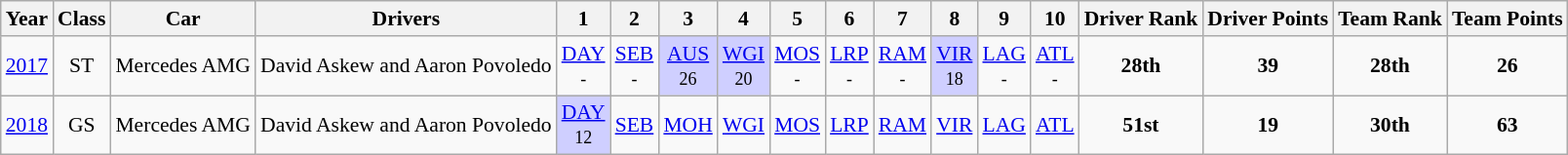<table class="wikitable" style="text-align:center; font-size:90%">
<tr>
<th>Year</th>
<th>Class</th>
<th>Car</th>
<th>Drivers</th>
<th>1</th>
<th>2</th>
<th>3</th>
<th>4</th>
<th>5</th>
<th>6</th>
<th>7</th>
<th>8</th>
<th>9</th>
<th>10</th>
<th>Driver Rank</th>
<th>Driver Points</th>
<th>Team Rank</th>
<th>Team Points</th>
</tr>
<tr>
<td><a href='#'>2017</a></td>
<td>ST</td>
<td>Mercedes AMG</td>
<td>David Askew and Aaron Povoledo</td>
<td style="background:#;"><a href='#'>DAY</a> <br><small>-</small></td>
<td style="background:#;"><a href='#'>SEB</a> <br><small>-</small></td>
<td style="background:#cfcfff;"><a href='#'>AUS</a> <br><small>26</small></td>
<td style="background:#cfcfff;"><a href='#'>WGI</a> <br><small>20</small></td>
<td style="background:#;"><a href='#'>MOS</a><br><small>-</small></td>
<td style="background:#;"><a href='#'>LRP</a> <br><small>-</small></td>
<td style="background:#;"><a href='#'>RAM</a> <br><small>-</small></td>
<td style="background:#cfcfff;"><a href='#'>VIR</a> <br><small>18</small></td>
<td style="background:#;"><a href='#'>LAG</a><br><small>-</small></td>
<td style="background:#;"><a href='#'>ATL</a> <br><small>-</small></td>
<td><strong>28th</strong></td>
<td><strong>39</strong></td>
<td><strong>28th</strong></td>
<td><strong>26</strong></td>
</tr>
<tr>
<td><a href='#'>2018</a></td>
<td>GS</td>
<td>Mercedes AMG</td>
<td>David Askew and Aaron Povoledo</td>
<td style="background:#cfcfff;"><a href='#'>DAY</a> <br><small>12</small></td>
<td style="background:#;"><a href='#'>SEB</a> <br><small></small></td>
<td style="background:#;"><a href='#'>MOH</a> <br><small></small></td>
<td style="background:#;"><a href='#'>WGI</a> <br><small></small></td>
<td style="background:#;"><a href='#'>MOS</a><br><small></small></td>
<td style="background:#;"><a href='#'>LRP</a> <br><small></small></td>
<td style="background:#;"><a href='#'>RAM</a> <br><small></small></td>
<td style="background:#;"><a href='#'>VIR</a> <br><small></small></td>
<td style="background:#;"><a href='#'>LAG</a><br><small></small></td>
<td style="background:#;"><a href='#'>ATL</a> <br><small></small></td>
<td><strong>51st</strong></td>
<td><strong>19</strong></td>
<td><strong>30th</strong></td>
<td><strong>63</strong></td>
</tr>
</table>
